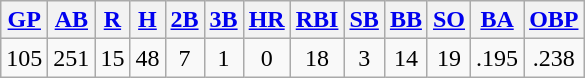<table class="wikitable">
<tr>
<th><a href='#'>GP</a></th>
<th><a href='#'>AB</a></th>
<th><a href='#'>R</a></th>
<th><a href='#'>H</a></th>
<th><a href='#'>2B</a></th>
<th><a href='#'>3B</a></th>
<th><a href='#'>HR</a></th>
<th><a href='#'>RBI</a></th>
<th><a href='#'>SB</a></th>
<th><a href='#'>BB</a></th>
<th><a href='#'>SO</a></th>
<th><a href='#'>BA</a></th>
<th><a href='#'>OBP</a></th>
</tr>
<tr align=center>
<td>105</td>
<td>251</td>
<td>15</td>
<td>48</td>
<td>7</td>
<td>1</td>
<td>0</td>
<td>18</td>
<td>3</td>
<td>14</td>
<td>19</td>
<td>.195</td>
<td>.238</td>
</tr>
</table>
